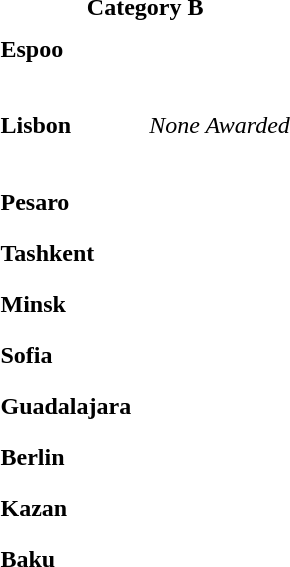<table>
<tr>
<td colspan="4" style="text-align:center;"><strong>Category B</strong></td>
</tr>
<tr>
<th scope=row style="text-align:left">Espoo</th>
<td style="height:30px;" font-size:95%"></td>
<td style="height:30px;" font-size:95%"></td>
<td style="height:30px;" font-size:95%"></td>
</tr>
<tr>
<th rowspan=2 scope=row style="text-align:left">Lisbon</th>
<td rowspan=2 style="height:30px;" font-size:95%"></td>
<td style="height:30px;" font-size:95%"></td>
<td rowspan=2 style="height:30px;" font-size:95%" style=color:#8c93b0><em>None Awarded</em></td>
</tr>
<tr>
<td style="height:30px;" font-size:95%"></td>
</tr>
<tr>
<th scope=row style="text-align:left">Pesaro</th>
<td style="height:30px;" font-size:95%"></td>
<td style="height:30px;" font-size:95%"></td>
<td style="height:30px;" font-size:95%"></td>
</tr>
<tr>
<th scope=row style="text-align:left">Tashkent</th>
<td style="height:30px;" font-size:95%"></td>
<td style="height:30px;" font-size:95%"></td>
<td style="height:30px;" font-size:95%"></td>
</tr>
<tr>
<th scope=row style="text-align:left">Minsk</th>
<td style="height:30px;" font-size:95%"></td>
<td style="height:30px;" font-size:95%"></td>
<td style="height:30px;" font-size:95%"></td>
</tr>
<tr>
<th scope=row style="text-align:left">Sofia</th>
<td style="height:30px;" font-size:95%"></td>
<td style="height:30px;" font-size:95%"></td>
<td style="height:30px;" font-size:95%"></td>
</tr>
<tr>
<th scope=row style="text-align:left">Guadalajara</th>
<td style="height:30px;" font-size:95%"></td>
<td style="height:30px;" font-size:95%"></td>
<td style="height:30px;" font-size:95%"></td>
</tr>
<tr>
<th scope=row style="text-align:left">Berlin</th>
<td style="height:30px;" font-size:95%"></td>
<td style="height:30px;" font-size:95%"></td>
<td style="height:30px;" font-size:95%"></td>
</tr>
<tr>
<th scope=row style="text-align:left">Kazan</th>
<td style="height:30px;" font-size:95%"></td>
<td style="height:30px;" font-size:95%"></td>
<td style="height:30px;" font-size:95%"></td>
</tr>
<tr>
<th scope=row style="text-align:left">Baku</th>
<td style="height:30px;" font-size:95%"></td>
<td style="height:30px;" font-size:95%"></td>
<td style="height:30px;" font-size:95%"></td>
</tr>
<tr>
</tr>
</table>
